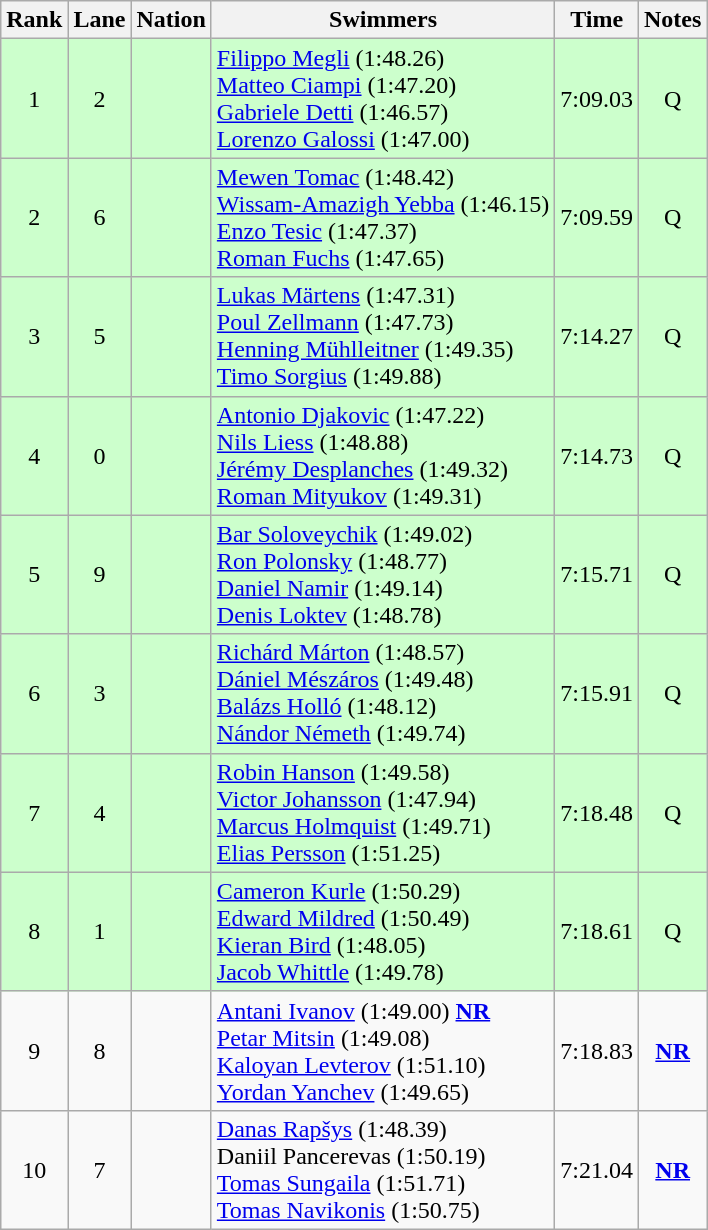<table class="wikitable sortable" style="text-align:center">
<tr>
<th>Rank</th>
<th>Lane</th>
<th>Nation</th>
<th>Swimmers</th>
<th>Time</th>
<th>Notes</th>
</tr>
<tr bgcolor=ccffcc>
<td>1</td>
<td>2</td>
<td align=left></td>
<td align=left><a href='#'>Filippo Megli</a> (1:48.26)<br><a href='#'>Matteo Ciampi</a> (1:47.20)<br><a href='#'>Gabriele Detti</a> (1:46.57)<br><a href='#'>Lorenzo Galossi</a> (1:47.00)</td>
<td>7:09.03</td>
<td>Q</td>
</tr>
<tr bgcolor=ccffcc>
<td>2</td>
<td>6</td>
<td align=left></td>
<td align=left><a href='#'>Mewen Tomac</a> (1:48.42)<br><a href='#'>Wissam-Amazigh Yebba</a> (1:46.15)<br><a href='#'>Enzo Tesic</a> (1:47.37)<br><a href='#'>Roman Fuchs</a> (1:47.65)</td>
<td>7:09.59</td>
<td>Q</td>
</tr>
<tr bgcolor=ccffcc>
<td>3</td>
<td>5</td>
<td align=left></td>
<td align=left><a href='#'>Lukas Märtens</a> (1:47.31)<br><a href='#'>Poul Zellmann</a> (1:47.73)<br><a href='#'>Henning Mühlleitner</a> (1:49.35)<br><a href='#'>Timo Sorgius</a> (1:49.88)</td>
<td>7:14.27</td>
<td>Q</td>
</tr>
<tr bgcolor=ccffcc>
<td>4</td>
<td>0</td>
<td align=left></td>
<td align=left><a href='#'>Antonio Djakovic</a> (1:47.22)<br><a href='#'>Nils Liess</a> (1:48.88)<br><a href='#'>Jérémy Desplanches</a> (1:49.32)<br><a href='#'>Roman Mityukov</a> (1:49.31)</td>
<td>7:14.73</td>
<td>Q</td>
</tr>
<tr bgcolor=ccffcc>
<td>5</td>
<td>9</td>
<td align=left></td>
<td align=left><a href='#'>Bar Soloveychik</a> (1:49.02)<br><a href='#'>Ron Polonsky</a> (1:48.77)<br><a href='#'>Daniel Namir</a> (1:49.14)<br><a href='#'>Denis Loktev</a> (1:48.78)</td>
<td>7:15.71</td>
<td>Q</td>
</tr>
<tr bgcolor=ccffcc>
<td>6</td>
<td>3</td>
<td align=left></td>
<td align=left><a href='#'>Richárd Márton</a> (1:48.57)<br><a href='#'>Dániel Mészáros</a> (1:49.48)<br><a href='#'>Balázs Holló</a> (1:48.12)<br><a href='#'>Nándor Németh</a> (1:49.74)</td>
<td>7:15.91</td>
<td>Q</td>
</tr>
<tr bgcolor=ccffcc>
<td>7</td>
<td>4</td>
<td align=left></td>
<td align=left><a href='#'>Robin Hanson</a> (1:49.58)<br><a href='#'>Victor Johansson</a> (1:47.94)<br><a href='#'>Marcus Holmquist</a> (1:49.71)<br><a href='#'>Elias Persson</a> (1:51.25)</td>
<td>7:18.48</td>
<td>Q</td>
</tr>
<tr bgcolor=ccffcc>
<td>8</td>
<td>1</td>
<td align=left></td>
<td align=left><a href='#'>Cameron Kurle</a> (1:50.29)<br><a href='#'>Edward Mildred</a> (1:50.49)<br><a href='#'>Kieran Bird</a> (1:48.05)<br><a href='#'>Jacob Whittle</a> (1:49.78)</td>
<td>7:18.61</td>
<td>Q</td>
</tr>
<tr>
<td>9</td>
<td>8</td>
<td align=left></td>
<td align=left><a href='#'>Antani Ivanov</a> (1:49.00) <strong><a href='#'>NR</a></strong><br><a href='#'>Petar Mitsin</a> (1:49.08)<br><a href='#'>Kaloyan Levterov</a> (1:51.10)<br><a href='#'>Yordan Yanchev</a> (1:49.65)</td>
<td>7:18.83</td>
<td><strong><a href='#'>NR</a></strong></td>
</tr>
<tr>
<td>10</td>
<td>7</td>
<td align=left></td>
<td align=left><a href='#'>Danas Rapšys</a> (1:48.39)<br>Daniil Pancerevas (1:50.19)<br><a href='#'>Tomas Sungaila</a> (1:51.71)<br><a href='#'>Tomas Navikonis</a> (1:50.75)</td>
<td>7:21.04</td>
<td><strong><a href='#'>NR</a></strong></td>
</tr>
</table>
